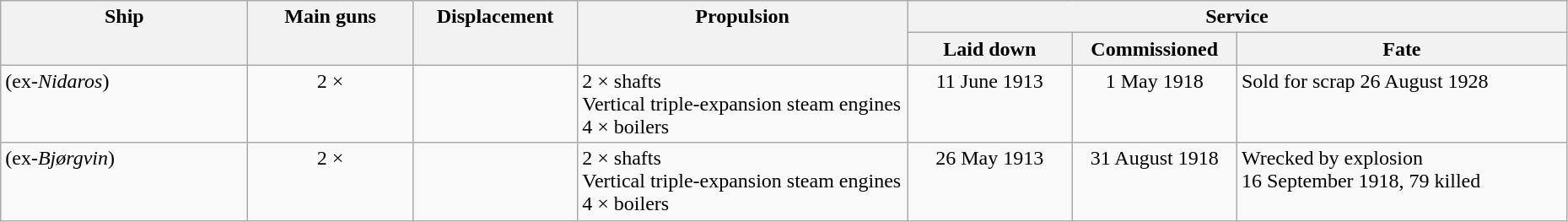<table class="wikitable" style="width:98%;">
<tr valign="top"|- valign="top">
<th style="width:15%; text-align:center;" rowspan="2">Ship</th>
<th style="width:10%; text-align:center;" rowspan="2">Main guns</th>
<th style="width:10%; text-align:center;" rowspan="2">Displacement</th>
<th style="width:20%; text-align:center;" rowspan="2">Propulsion</th>
<th style="width:40%; text-align:center;" colspan="3">Service</th>
</tr>
<tr valign="top">
<th style="width:10%; text-align:center;">Laid down</th>
<th style="width:10%; text-align:center;">Commissioned</th>
<th style="width:20%; text-align:center;">Fate</th>
</tr>
<tr valign="top">
<td align= left> (ex-<em>Nidaros</em>)</td>
<td style="text-align:center;">2 × </td>
<td style="text-align:center;"></td>
<td align= left>2 × shafts<br>Vertical triple-expansion steam engines<br>4 × boilers</td>
<td style="text-align:center;">11 June 1913</td>
<td style="text-align:center;">1 May 1918</td>
<td align= left>Sold for scrap 26 August 1928</td>
</tr>
<tr valign="top">
<td align= left> (ex-<em>Bjørgvin</em>)</td>
<td style="text-align:center;">2 × </td>
<td style="text-align:center;"></td>
<td align= left>2 × shafts<br>Vertical triple-expansion steam engines<br>4 × boilers</td>
<td style="text-align:center;">26 May 1913</td>
<td style="text-align:center;">31 August 1918</td>
<td align= left>Wrecked by explosion 16 September 1918, 79 killed</td>
</tr>
</table>
